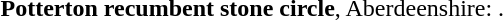<table border="0">
<tr>
<td></td>
<td><strong>Potterton recumbent stone circle</strong>, Aberdeenshire: .</td>
</tr>
</table>
